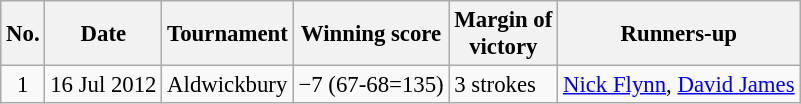<table class="wikitable" style="font-size:95%;">
<tr>
<th>No.</th>
<th>Date</th>
<th>Tournament</th>
<th>Winning score</th>
<th>Margin of<br>victory</th>
<th>Runners-up</th>
</tr>
<tr>
<td align=center>1</td>
<td align=right>16 Jul 2012</td>
<td>Aldwickbury</td>
<td>−7 (67-68=135)</td>
<td>3 strokes</td>
<td> <a href='#'>Nick Flynn</a>,  <a href='#'>David James</a></td>
</tr>
</table>
